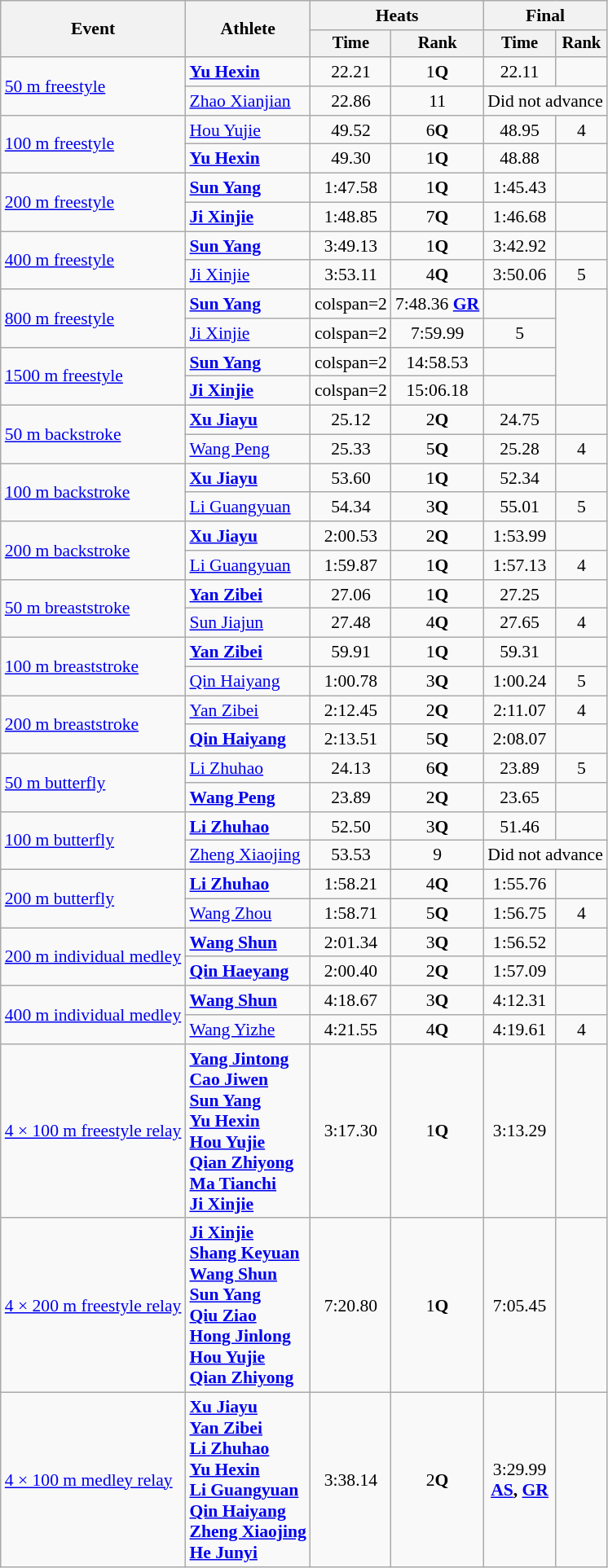<table class=wikitable style="font-size:90%">
<tr>
<th rowspan="2">Event</th>
<th rowspan="2">Athlete</th>
<th colspan="2">Heats</th>
<th colspan="2">Final</th>
</tr>
<tr style="font-size:95%">
<th>Time</th>
<th>Rank</th>
<th>Time</th>
<th>Rank</th>
</tr>
<tr align=center>
<td align=left rowspan=2><a href='#'>50 m freestyle</a></td>
<td align=left><strong><a href='#'>Yu Hexin</a></strong></td>
<td>22.21</td>
<td>1<strong>Q</strong></td>
<td>22.11</td>
<td></td>
</tr>
<tr align=center>
<td align=left><a href='#'>Zhao Xianjian</a></td>
<td>22.86</td>
<td>11</td>
<td colspan=2>Did not advance</td>
</tr>
<tr align=center>
<td align=left rowspan=2><a href='#'>100 m freestyle</a></td>
<td align=left><a href='#'>Hou Yujie</a></td>
<td>49.52</td>
<td>6<strong>Q</strong></td>
<td>48.95</td>
<td>4</td>
</tr>
<tr align=center>
<td align=left><strong><a href='#'>Yu Hexin</a></strong></td>
<td>49.30</td>
<td>1<strong>Q</strong></td>
<td>48.88</td>
<td></td>
</tr>
<tr align=center>
<td align=left rowspan=2><a href='#'>200 m freestyle</a></td>
<td align=left><strong><a href='#'>Sun Yang</a></strong></td>
<td>1:47.58</td>
<td>1<strong>Q</strong></td>
<td>1:45.43</td>
<td></td>
</tr>
<tr align=center>
<td align=left><strong><a href='#'>Ji Xinjie</a></strong></td>
<td>1:48.85</td>
<td>7<strong>Q</strong></td>
<td>1:46.68</td>
<td></td>
</tr>
<tr align=center>
<td align=left rowspan=2><a href='#'>400 m freestyle</a></td>
<td align=left><strong><a href='#'>Sun Yang</a></strong></td>
<td>3:49.13</td>
<td>1<strong>Q</strong></td>
<td>3:42.92</td>
<td></td>
</tr>
<tr align=center>
<td align=left><a href='#'>Ji Xinjie</a></td>
<td>3:53.11</td>
<td>4<strong>Q</strong></td>
<td>3:50.06</td>
<td>5</td>
</tr>
<tr align=center>
<td align=left rowspan=2><a href='#'>800 m freestyle</a></td>
<td align=left><strong><a href='#'>Sun Yang</a></strong></td>
<td>colspan=2 </td>
<td>7:48.36 <strong><a href='#'>GR</a></strong></td>
<td></td>
</tr>
<tr align=center>
<td align=left><a href='#'>Ji Xinjie</a></td>
<td>colspan=2 </td>
<td>7:59.99</td>
<td>5</td>
</tr>
<tr align=center>
<td align=left rowspan=2><a href='#'>1500 m freestyle</a></td>
<td align=left><strong><a href='#'>Sun Yang</a></strong></td>
<td>colspan=2 </td>
<td>14:58.53</td>
<td></td>
</tr>
<tr align=center>
<td align=left><strong><a href='#'>Ji Xinjie</a></strong></td>
<td>colspan=2 </td>
<td>15:06.18</td>
<td></td>
</tr>
<tr align=center>
<td align=left rowspan=2><a href='#'>50 m backstroke</a></td>
<td align=left><strong><a href='#'>Xu Jiayu</a></strong></td>
<td>25.12</td>
<td>2<strong>Q</strong></td>
<td>24.75</td>
<td></td>
</tr>
<tr align=center>
<td align=left><a href='#'>Wang Peng</a></td>
<td>25.33</td>
<td>5<strong>Q</strong></td>
<td>25.28</td>
<td>4</td>
</tr>
<tr align=center>
<td align=left rowspan=2><a href='#'>100 m backstroke</a></td>
<td align=left><strong><a href='#'>Xu Jiayu</a></strong></td>
<td>53.60</td>
<td>1<strong>Q</strong></td>
<td>52.34</td>
<td></td>
</tr>
<tr align=center>
<td align=left><a href='#'>Li Guangyuan</a></td>
<td>54.34</td>
<td>3<strong>Q</strong></td>
<td>55.01</td>
<td>5</td>
</tr>
<tr align=center>
<td align=left rowspan=2><a href='#'>200 m backstroke</a></td>
<td align=left><strong><a href='#'>Xu Jiayu</a></strong></td>
<td>2:00.53</td>
<td>2<strong>Q</strong></td>
<td>1:53.99</td>
<td></td>
</tr>
<tr align=center>
<td align=left><a href='#'>Li Guangyuan</a></td>
<td>1:59.87</td>
<td>1<strong>Q</strong></td>
<td>1:57.13</td>
<td>4</td>
</tr>
<tr align=center>
<td align=left rowspan=2><a href='#'>50 m breaststroke</a></td>
<td align=left><strong><a href='#'>Yan Zibei</a></strong></td>
<td>27.06</td>
<td>1<strong>Q</strong></td>
<td>27.25</td>
<td></td>
</tr>
<tr align=center>
<td align=left><a href='#'>Sun Jiajun</a></td>
<td>27.48</td>
<td>4<strong>Q</strong></td>
<td>27.65</td>
<td>4</td>
</tr>
<tr align=center>
<td align=left rowspan=2><a href='#'>100 m breaststroke</a></td>
<td align=left><strong><a href='#'>Yan Zibei</a></strong></td>
<td>59.91</td>
<td>1<strong>Q</strong></td>
<td>59.31</td>
<td></td>
</tr>
<tr align=center>
<td align=left><a href='#'>Qin Haiyang</a></td>
<td>1:00.78</td>
<td>3<strong>Q</strong></td>
<td>1:00.24</td>
<td>5</td>
</tr>
<tr align=center>
<td align=left rowspan=2><a href='#'>200 m breaststroke</a></td>
<td align=left><a href='#'>Yan Zibei</a></td>
<td>2:12.45</td>
<td>2<strong>Q</strong></td>
<td>2:11.07</td>
<td>4</td>
</tr>
<tr align=center>
<td align=left><strong><a href='#'>Qin Haiyang</a></strong></td>
<td>2:13.51</td>
<td>5<strong>Q</strong></td>
<td>2:08.07</td>
<td></td>
</tr>
<tr align=center>
<td align=left rowspan=2><a href='#'>50 m butterfly</a></td>
<td align=left><a href='#'>Li Zhuhao</a></td>
<td>24.13</td>
<td>6<strong>Q</strong></td>
<td>23.89</td>
<td>5</td>
</tr>
<tr align=center>
<td align=left><strong><a href='#'>Wang Peng</a></strong></td>
<td>23.89</td>
<td>2<strong>Q</strong></td>
<td>23.65</td>
<td></td>
</tr>
<tr align=center>
<td align=left rowspan=2><a href='#'>100 m butterfly</a></td>
<td align=left><strong><a href='#'>Li Zhuhao</a></strong></td>
<td>52.50</td>
<td>3<strong>Q</strong></td>
<td>51.46</td>
<td></td>
</tr>
<tr align=center>
<td align=left><a href='#'>Zheng Xiaojing</a></td>
<td>53.53</td>
<td>9</td>
<td colspan=2>Did not advance</td>
</tr>
<tr align=center>
<td align=left rowspan=2><a href='#'>200 m butterfly</a></td>
<td align=left><strong><a href='#'>Li Zhuhao</a></strong></td>
<td>1:58.21</td>
<td>4<strong>Q</strong></td>
<td>1:55.76</td>
<td></td>
</tr>
<tr align=center>
<td align=left><a href='#'>Wang Zhou</a></td>
<td>1:58.71</td>
<td>5<strong>Q</strong></td>
<td>1:56.75</td>
<td>4</td>
</tr>
<tr align=center>
<td align=left rowspan=2><a href='#'>200 m individual medley</a></td>
<td align=left><strong><a href='#'>Wang Shun</a></strong></td>
<td>2:01.34</td>
<td>3<strong>Q</strong></td>
<td>1:56.52</td>
<td></td>
</tr>
<tr align=center>
<td align=left><strong><a href='#'>Qin Haeyang</a></strong></td>
<td>2:00.40</td>
<td>2<strong>Q</strong></td>
<td>1:57.09</td>
<td></td>
</tr>
<tr align=center>
<td align=left rowspan=2><a href='#'>400 m individual medley</a></td>
<td align=left><strong><a href='#'>Wang Shun</a></strong></td>
<td>4:18.67</td>
<td>3<strong>Q</strong></td>
<td>4:12.31</td>
<td></td>
</tr>
<tr align=center>
<td align=left><a href='#'>Wang Yizhe</a></td>
<td>4:21.55</td>
<td>4<strong>Q</strong></td>
<td>4:19.61</td>
<td>4</td>
</tr>
<tr align=center>
<td align=left><a href='#'>4 × 100 m freestyle relay</a></td>
<td align=left><strong><a href='#'>Yang Jintong</a><br><a href='#'>Cao Jiwen</a><br><a href='#'>Sun Yang</a><br><a href='#'>Yu Hexin</a><br><a href='#'>Hou Yujie</a><br><a href='#'>Qian Zhiyong</a><br><a href='#'>Ma Tianchi</a><br><a href='#'>Ji Xinjie</a></strong></td>
<td>3:17.30</td>
<td>1<strong>Q</strong></td>
<td>3:13.29</td>
<td></td>
</tr>
<tr align=center>
<td align=left><a href='#'>4 × 200 m freestyle relay</a></td>
<td align=left><strong><a href='#'>Ji Xinjie</a><br><a href='#'>Shang Keyuan</a><br><a href='#'>Wang Shun</a><br><a href='#'>Sun Yang</a><br><a href='#'>Qiu Ziao</a><br><a href='#'>Hong Jinlong</a><br><a href='#'>Hou Yujie</a><br><a href='#'>Qian Zhiyong</a></strong></td>
<td>7:20.80</td>
<td>1<strong>Q</strong></td>
<td>7:05.45</td>
<td></td>
</tr>
<tr align=center>
<td align=left><a href='#'>4 × 100 m medley relay</a></td>
<td align=left><strong><a href='#'>Xu Jiayu</a><br><a href='#'>Yan Zibei</a><br><a href='#'>Li Zhuhao</a><br><a href='#'>Yu Hexin</a><br><a href='#'>Li Guangyuan</a><br><a href='#'>Qin Haiyang</a><br><a href='#'>Zheng Xiaojing</a><br><a href='#'>He Junyi</a></strong></td>
<td>3:38.14</td>
<td>2<strong>Q</strong></td>
<td>3:29.99<br><strong><a href='#'>AS</a>, <a href='#'>GR</a></strong></td>
<td></td>
</tr>
</table>
